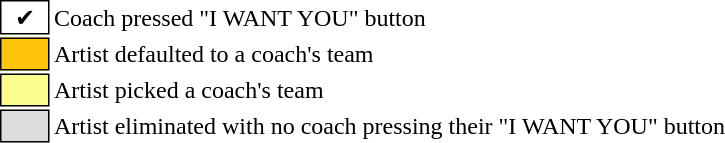<table class="toccolours" style="font-size: 100%; white-space: nowrap;">
<tr>
<td style="background:#ffffff; border:1px solid black;">  ✔  </td>
<td>Coach pressed "I WANT YOU" button</td>
</tr>
<tr>
<td style="background:#ffc40c; border:1px solid black;">      </td>
<td>Artist defaulted to a coach's team</td>
</tr>
<tr>
<td style="background:#fdfc8f; border:1px solid black;">      </td>
<td style="padding-right: 8px">Artist picked a coach's team</td>
</tr>
<tr>
<td style="background:#dcdcdc; border:1px solid black;">      </td>
<td>Artist eliminated with no coach pressing their "I WANT YOU" button</td>
</tr>
</table>
